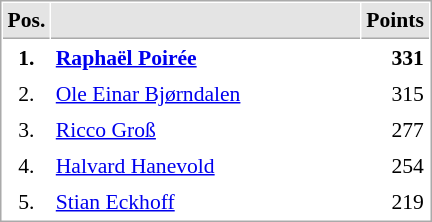<table cellspacing="1" cellpadding="3" style="border:1px solid #AAAAAA;font-size:90%">
<tr bgcolor="#E4E4E4">
<th style="border-bottom:1px solid #AAAAAA" width=10>Pos.</th>
<th style="border-bottom:1px solid #AAAAAA" width=200></th>
<th style="border-bottom:1px solid #AAAAAA" width=20>Points</th>
</tr>
<tr>
<td align="center"><strong>1.</strong></td>
<td> <strong><a href='#'>Raphaël Poirée</a></strong></td>
<td align="right"><strong>331</strong></td>
</tr>
<tr>
<td align="center">2.</td>
<td> <a href='#'>Ole Einar Bjørndalen</a></td>
<td align="right">315</td>
</tr>
<tr>
<td align="center">3.</td>
<td> <a href='#'>Ricco Groß</a></td>
<td align="right">277</td>
</tr>
<tr>
<td align="center">4.</td>
<td> <a href='#'>Halvard Hanevold</a></td>
<td align="right">254</td>
</tr>
<tr>
<td align="center">5.</td>
<td> <a href='#'>Stian Eckhoff</a></td>
<td align="right">219</td>
</tr>
</table>
